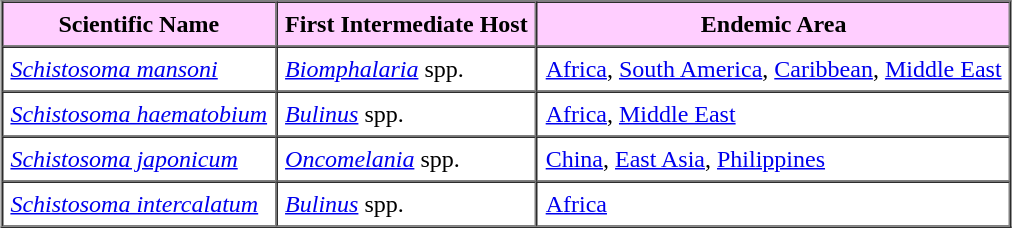<table border="1" cellpadding="5" cellspacing="0" align="center">
<tr>
<th style="background:#ffceff;">Scientific Name</th>
<th style="background:#ffceff;">First Intermediate Host</th>
<th style="background:#ffceff;">Endemic Area</th>
</tr>
<tr>
<td><em><a href='#'>Schistosoma mansoni</a></em></td>
<td><em><a href='#'>Biomphalaria</a></em> spp.</td>
<td><a href='#'>Africa</a>, <a href='#'>South America</a>, <a href='#'>Caribbean</a>, <a href='#'>Middle East</a></td>
</tr>
<tr>
<td><em><a href='#'>Schistosoma haematobium</a></em></td>
<td><em><a href='#'>Bulinus</a></em> spp.</td>
<td><a href='#'>Africa</a>, <a href='#'>Middle East</a></td>
</tr>
<tr>
<td><em><a href='#'>Schistosoma japonicum</a></em></td>
<td><em><a href='#'>Oncomelania</a></em> spp.</td>
<td><a href='#'>China</a>, <a href='#'>East Asia</a>, <a href='#'>Philippines</a></td>
</tr>
<tr>
<td><em><a href='#'>Schistosoma intercalatum</a></em></td>
<td><em><a href='#'>Bulinus</a></em> spp.</td>
<td><a href='#'>Africa</a></td>
</tr>
</table>
